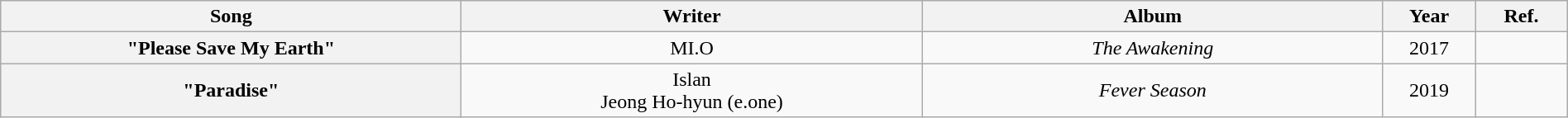<table class="wikitable plainrowheaders" style="text-align:center; width:100%">
<tr>
<th style="width:25%">Song</th>
<th style="width:25%">Writer</th>
<th style="width:25%">Album</th>
<th style="width:5%">Year</th>
<th style="width:5%">Ref.</th>
</tr>
<tr>
<th scope="row">"Please Save My Earth" </th>
<td>MI.O</td>
<td><em>The Awakening</em></td>
<td>2017</td>
<td></td>
</tr>
<tr>
<th scope="row">"Paradise"</th>
<td>Islan<br>Jeong Ho-hyun (e.one)</td>
<td><em>Fever Season</em></td>
<td>2019</td>
<td></td>
</tr>
</table>
